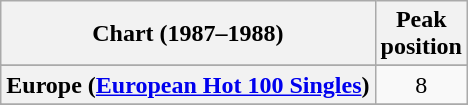<table class="wikitable sortable plainrowheaders" style="text-align:center">
<tr>
<th scope="col">Chart (1987–1988)</th>
<th scope="col">Peak<br> position</th>
</tr>
<tr>
</tr>
<tr>
</tr>
<tr>
<th scope="row">Europe (<a href='#'>European Hot 100 Singles</a>)</th>
<td>8</td>
</tr>
<tr>
</tr>
<tr>
</tr>
<tr>
</tr>
<tr>
</tr>
<tr>
</tr>
<tr>
</tr>
<tr>
</tr>
<tr>
</tr>
<tr>
</tr>
</table>
